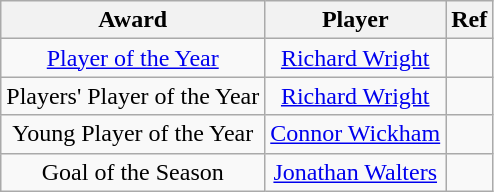<table class="wikitable" style="text-align:center">
<tr>
<th width=0%>Award</th>
<th width=0%>Player</th>
<th width=0%>Ref</th>
</tr>
<tr>
<td><a href='#'>Player of the Year</a></td>
<td> <a href='#'>Richard Wright</a></td>
<td></td>
</tr>
<tr>
<td>Players' Player of the Year</td>
<td> <a href='#'>Richard Wright</a></td>
<td></td>
</tr>
<tr>
<td>Young Player of the Year</td>
<td> <a href='#'>Connor Wickham</a></td>
<td></td>
</tr>
<tr>
<td>Goal of the Season</td>
<td> <a href='#'>Jonathan Walters</a></td>
<td></td>
</tr>
</table>
